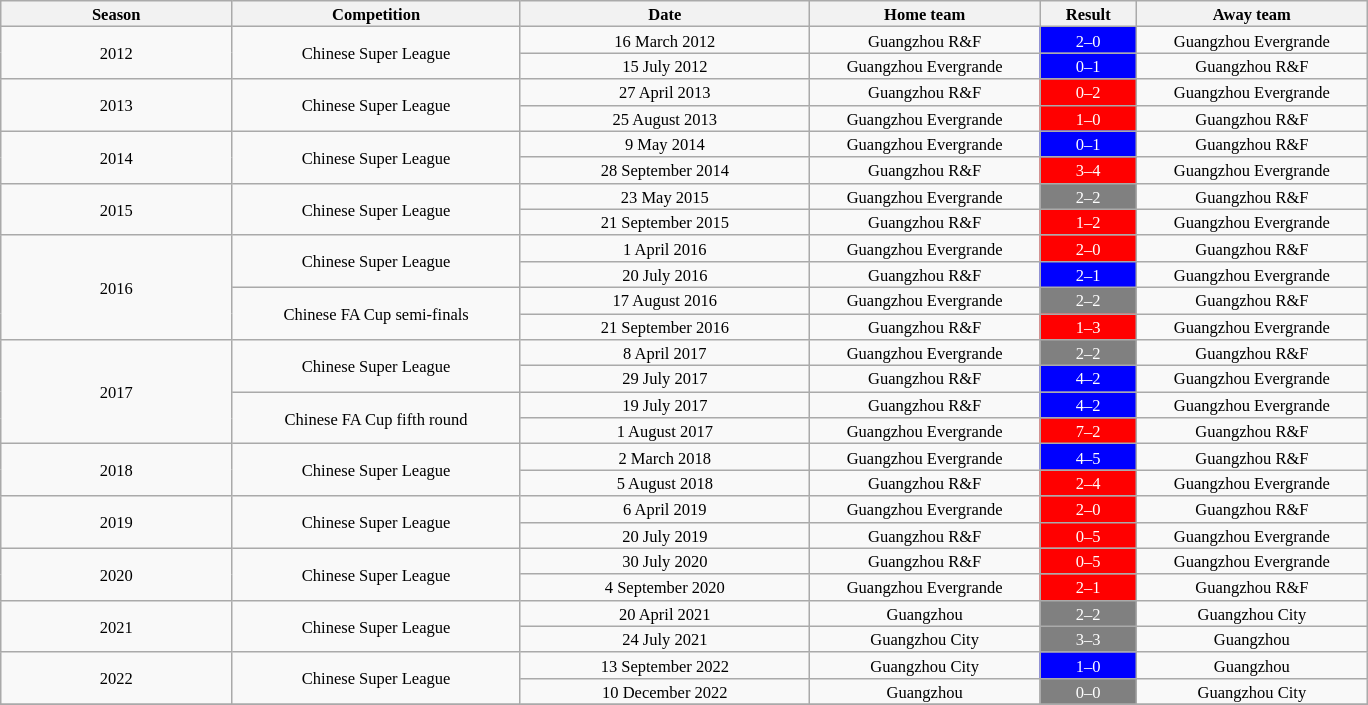<table class="wikitable" style="text-align: center; width=20%; font-size: 11px">
<tr>
<th rowspan=1 width=12%><strong>Season</strong></th>
<th rowspan=1 width=15%><strong>Competition</strong></th>
<th rowspan=1 width=15%><strong>Date</strong></th>
<th rowspan=1 width=12%><strong>Home team</strong></th>
<th rowspan=1 width=5%><strong>Result</strong></th>
<th rowspan=1 width=12%><strong>Away team</strong></th>
</tr>
<tr>
<td rowspan=2>2012</td>
<td rowspan=2>Chinese Super League</td>
<td>16 March 2012</td>
<td>Guangzhou R&F</td>
<td style="color:white; background:#0000FF;">2–0</td>
<td>Guangzhou Evergrande</td>
</tr>
<tr>
<td>15 July 2012</td>
<td>Guangzhou Evergrande</td>
<td style="color:white; background:#0000FF;">0–1</td>
<td>Guangzhou R&F</td>
</tr>
<tr>
<td rowspan=2>2013</td>
<td rowspan=2>Chinese Super League</td>
<td>27 April 2013</td>
<td>Guangzhou R&F</td>
<td style="color:white; background:#ff0000;">0–2</td>
<td>Guangzhou Evergrande</td>
</tr>
<tr>
<td>25 August 2013</td>
<td>Guangzhou Evergrande</td>
<td style="color:white; background:#ff0000;">1–0</td>
<td>Guangzhou R&F</td>
</tr>
<tr>
<td rowspan=2>2014</td>
<td rowspan=2>Chinese Super League</td>
<td>9 May 2014</td>
<td>Guangzhou Evergrande</td>
<td style="color:white; background:#0000FF;">0–1</td>
<td>Guangzhou R&F</td>
</tr>
<tr>
<td>28 September 2014</td>
<td>Guangzhou R&F</td>
<td style="color:white; background:#ff0000;">3–4</td>
<td>Guangzhou Evergrande</td>
</tr>
<tr>
<td rowspan=2>2015</td>
<td rowspan=2>Chinese Super League</td>
<td>23 May 2015</td>
<td>Guangzhou Evergrande</td>
<td style="color:white; background:#808080;">2–2</td>
<td>Guangzhou R&F</td>
</tr>
<tr>
<td>21 September 2015</td>
<td>Guangzhou R&F</td>
<td style="color:white; background:#ff0000;">1–2</td>
<td>Guangzhou Evergrande</td>
</tr>
<tr>
<td rowspan=4>2016</td>
<td rowspan=2>Chinese Super League</td>
<td>1 April 2016</td>
<td>Guangzhou Evergrande</td>
<td style="color:white; background:#ff0000;">2–0</td>
<td>Guangzhou R&F</td>
</tr>
<tr>
<td>20 July 2016</td>
<td>Guangzhou R&F</td>
<td style="color:white; background:#0000FF;">2–1</td>
<td>Guangzhou Evergrande</td>
</tr>
<tr>
<td rowspan=2>Chinese FA Cup semi-finals</td>
<td>17 August 2016</td>
<td>Guangzhou Evergrande</td>
<td style="color:white; background:#808080;">2–2</td>
<td>Guangzhou R&F</td>
</tr>
<tr>
<td>21 September 2016</td>
<td>Guangzhou R&F</td>
<td style="color:white; background:#ff0000;">1–3</td>
<td>Guangzhou Evergrande</td>
</tr>
<tr>
<td rowspan=4>2017</td>
<td rowspan=2>Chinese Super League</td>
<td>8 April 2017</td>
<td>Guangzhou Evergrande</td>
<td style="color:white; background:#808080;">2–2</td>
<td>Guangzhou R&F</td>
</tr>
<tr>
<td>29 July 2017</td>
<td>Guangzhou R&F</td>
<td style="color:white; background:#0000FF;">4–2</td>
<td>Guangzhou Evergrande</td>
</tr>
<tr>
<td rowspan=2>Chinese FA Cup fifth round</td>
<td>19 July 2017</td>
<td>Guangzhou R&F</td>
<td style="color:white; background:#0000FF;">4–2</td>
<td>Guangzhou Evergrande</td>
</tr>
<tr>
<td>1 August 2017</td>
<td>Guangzhou Evergrande</td>
<td style="color:white; background:#ff0000;">7–2</td>
<td>Guangzhou R&F</td>
</tr>
<tr>
<td rowspan=2>2018</td>
<td rowspan=2>Chinese Super League</td>
<td>2 March 2018</td>
<td>Guangzhou Evergrande</td>
<td style="color:white; background:#0000FF;">4–5</td>
<td>Guangzhou R&F</td>
</tr>
<tr>
<td>5 August 2018</td>
<td>Guangzhou R&F</td>
<td style="color:white; background:#ff0000;">2–4</td>
<td>Guangzhou Evergrande</td>
</tr>
<tr>
<td rowspan=2>2019</td>
<td rowspan=2>Chinese Super League</td>
<td>6 April 2019</td>
<td>Guangzhou Evergrande</td>
<td style="color:white; background:#ff0000;">2–0</td>
<td>Guangzhou R&F</td>
</tr>
<tr>
<td>20 July 2019</td>
<td>Guangzhou R&F</td>
<td style="color:white; background:#ff0000;">0–5</td>
<td>Guangzhou Evergrande</td>
</tr>
<tr>
<td rowspan=2>2020</td>
<td rowspan=2>Chinese Super League</td>
<td>30 July 2020</td>
<td>Guangzhou R&F</td>
<td style="color:white; background:#ff0000;">0–5</td>
<td>Guangzhou Evergrande</td>
</tr>
<tr>
<td>4 September 2020</td>
<td>Guangzhou Evergrande</td>
<td style="color:white; background:#ff0000;">2–1</td>
<td>Guangzhou R&F</td>
</tr>
<tr>
<td rowspan=2>2021</td>
<td rowspan=2>Chinese Super League</td>
<td>20 April 2021</td>
<td>Guangzhou</td>
<td style="color:white; background:#808080;">2–2</td>
<td>Guangzhou City</td>
</tr>
<tr>
<td>24 July 2021</td>
<td>Guangzhou City</td>
<td style="color:white; background:#808080;">3–3</td>
<td>Guangzhou</td>
</tr>
<tr>
<td rowspan=2>2022</td>
<td rowspan=2>Chinese Super League</td>
<td>13 September 2022</td>
<td>Guangzhou City</td>
<td style="color:white; background:#0000FF;">1–0</td>
<td>Guangzhou</td>
</tr>
<tr>
<td>10 December 2022</td>
<td>Guangzhou</td>
<td style="color:white; background:#808080;">0–0</td>
<td>Guangzhou City</td>
</tr>
<tr>
</tr>
</table>
